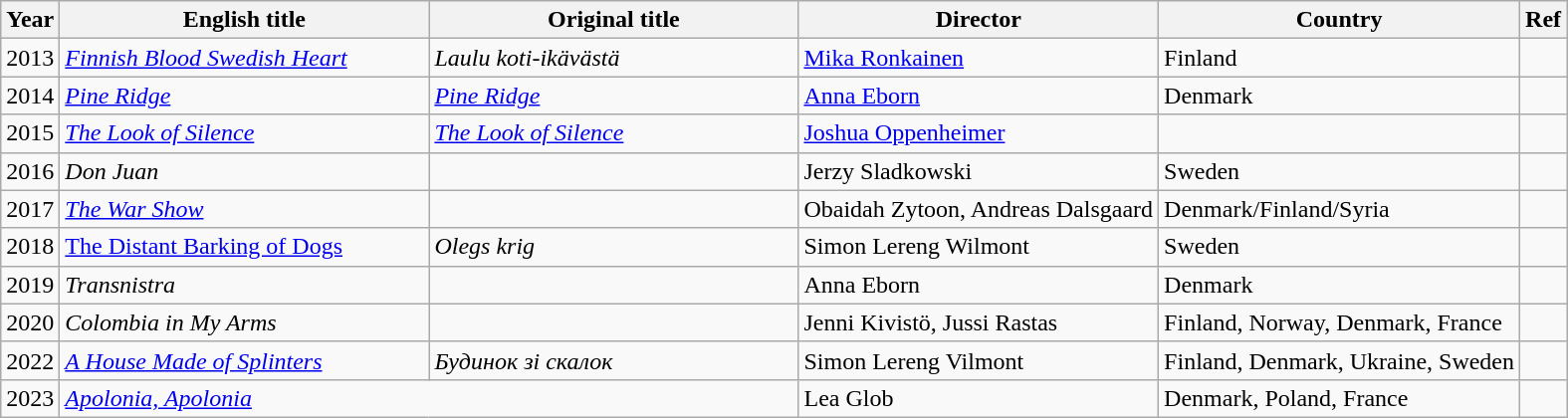<table class="sortable wikitable">
<tr>
<th>Year</th>
<th style="width:15em">English title</th>
<th style="width:15em">Original title</th>
<th>Director</th>
<th>Country</th>
<th>Ref</th>
</tr>
<tr>
<td align=center>2013</td>
<td><em><a href='#'>Finnish Blood Swedish Heart</a></em></td>
<td><em>Laulu koti-ikävästä</em></td>
<td><a href='#'>Mika Ronkainen</a></td>
<td>Finland</td>
<td></td>
</tr>
<tr>
<td align=center>2014</td>
<td><em><a href='#'>Pine Ridge</a></em></td>
<td><em><a href='#'>Pine Ridge</a></em></td>
<td><a href='#'>Anna Eborn</a></td>
<td>Denmark</td>
<td></td>
</tr>
<tr>
<td align=center>2015</td>
<td><em><a href='#'>The Look of Silence</a></em></td>
<td><em><a href='#'>The Look of Silence</a></em></td>
<td><a href='#'>Joshua Oppenheimer</a></td>
<td></td>
<td align=center></td>
</tr>
<tr>
<td align=center>2016</td>
<td><em>Don Juan</em></td>
<td></td>
<td>Jerzy Sladkowski</td>
<td>Sweden</td>
<td align=center></td>
</tr>
<tr>
<td align=center>2017</td>
<td><em><a href='#'>The War Show</a></em></td>
<td></td>
<td>Obaidah Zytoon, Andreas Dalsgaard</td>
<td>Denmark/Finland/Syria</td>
<td align=center></td>
</tr>
<tr>
<td align=center>2018</td>
<td><a href='#'>The Distant Barking of Dogs</a></td>
<td><em>Olegs krig</em></td>
<td>Simon Lereng Wilmont</td>
<td>Sweden</td>
<td align=center></td>
</tr>
<tr>
<td align=center>2019</td>
<td><em>Transnistra</em></td>
<td></td>
<td>Anna Eborn</td>
<td>Denmark</td>
<td align=center></td>
</tr>
<tr>
<td align=center>2020</td>
<td><em>Colombia in My Arms</em></td>
<td></td>
<td>Jenni Kivistö, Jussi Rastas</td>
<td>Finland, Norway, Denmark, France</td>
<td align=center></td>
</tr>
<tr>
<td align=center>2022</td>
<td><em><a href='#'>A House Made of Splinters</a></em></td>
<td><em>Будинок зі скалок</em></td>
<td>Simon Lereng Vilmont</td>
<td>Finland, Denmark, Ukraine, Sweden</td>
<td style="text-align:center"></td>
</tr>
<tr>
<td align=center>2023</td>
<td colspan=2><em><a href='#'>Apolonia, Apolonia</a></em></td>
<td>Lea Glob</td>
<td>Denmark, Poland, France</td>
<td style="text-align:center"></td>
</tr>
</table>
